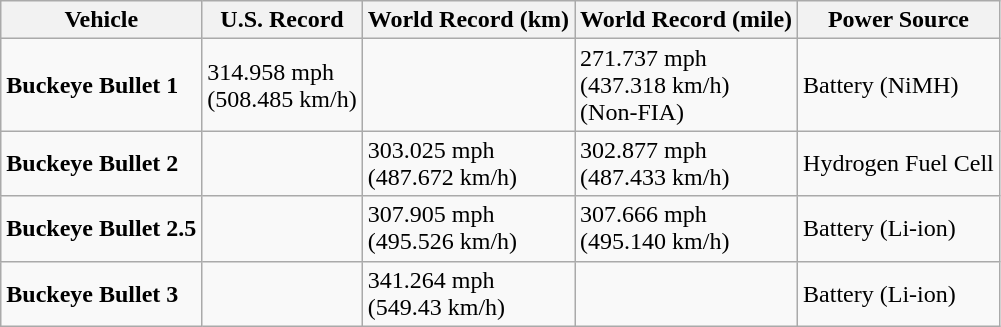<table class="wikitable">
<tr>
<th>Vehicle</th>
<th>U.S. Record</th>
<th>World Record (km)</th>
<th>World Record (mile)</th>
<th>Power Source</th>
</tr>
<tr>
<td><strong>Buckeye Bullet 1</strong></td>
<td>314.958 mph<br>(508.485 km/h)</td>
<td></td>
<td>271.737 mph<br>(437.318 km/h)<br>(Non-FIA)</td>
<td>Battery (NiMH)</td>
</tr>
<tr>
<td><strong>Buckeye Bullet 2</strong></td>
<td></td>
<td>303.025 mph<br>(487.672 km/h)</td>
<td>302.877 mph<br>(487.433 km/h)</td>
<td>Hydrogen Fuel Cell</td>
</tr>
<tr>
<td><strong>Buckeye Bullet 2.5</strong></td>
<td></td>
<td>307.905 mph<br>(495.526 km/h)</td>
<td>307.666 mph<br>(495.140 km/h)</td>
<td>Battery (Li-ion)</td>
</tr>
<tr>
<td><strong>Buckeye Bullet 3</strong></td>
<td></td>
<td>341.264 mph<br>(549.43 km/h)</td>
<td></td>
<td>Battery (Li-ion)</td>
</tr>
</table>
